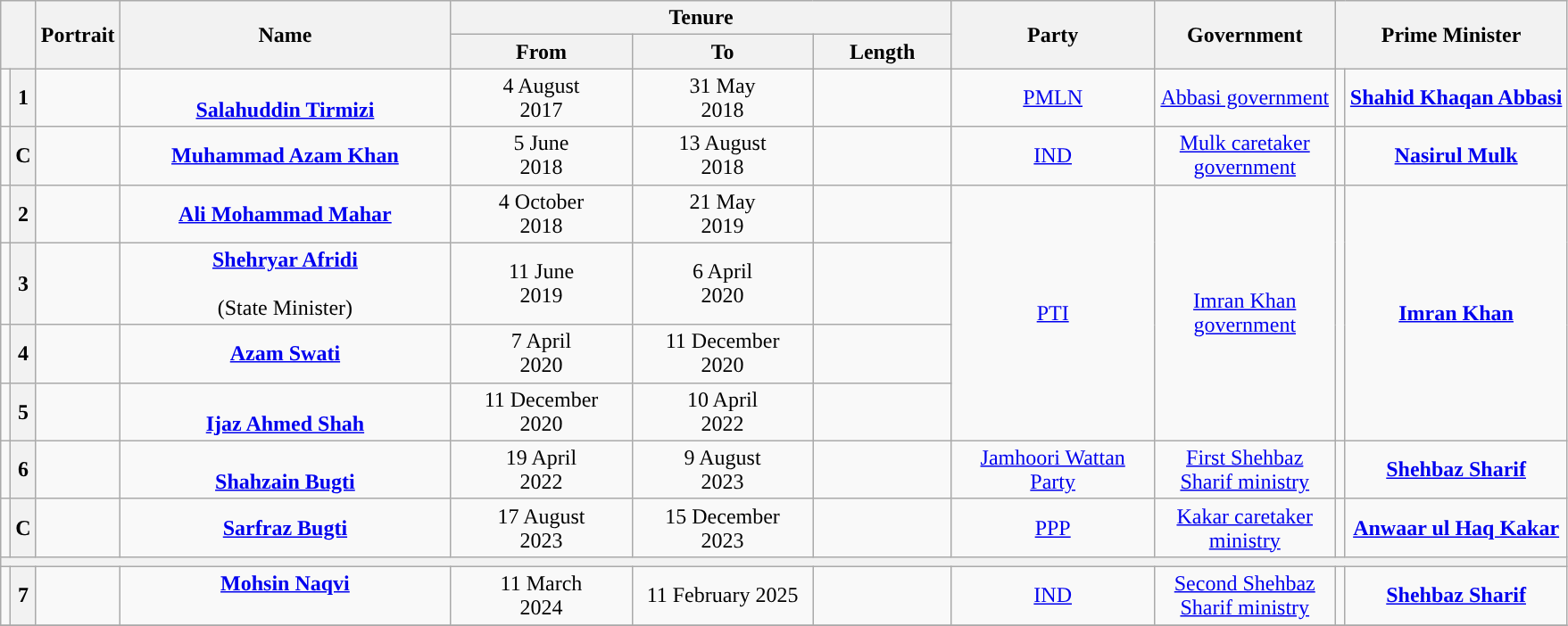<table class="wikitable" style="text-align:center">
<tr>
<th colspan="2" rowspan="2"></th>
<th rowspan="2">Portrait</th>
<th rowspan="2" style="width:15em">Name<br></th>
<th colspan="3">Tenure</th>
<th rowspan="2" style="width:9em">Party</th>
<th rowspan="2" style="width:8em">Government</th>
<th rowspan="2" colspan="2" style="width:10em">Prime Minister</th>
</tr>
<tr>
<th style="width:8em">From</th>
<th style="width:8em">To</th>
<th style="width:6em">Length</th>
</tr>
<tr>
<td></td>
<th>1</th>
<td></td>
<td><br><strong><a href='#'>Salahuddin Tirmizi</a></strong><br></td>
<td>4 August<br>2017</td>
<td>31 May<br>2018</td>
<td><strong></strong></td>
<td><a href='#'>PMLN</a></td>
<td><a href='#'>Abbasi government</a></td>
<td></td>
<td><strong><a href='#'>Shahid Khaqan Abbasi</a></strong></td>
</tr>
<tr>
<td></td>
<th>C</th>
<td></td>
<td><strong><a href='#'>Muhammad Azam Khan</a></strong><br></td>
<td>5 June<br>2018</td>
<td>13 August<br>2018</td>
<td><strong></strong></td>
<td><a href='#'>IND</a></td>
<td><a href='#'>Mulk caretaker government</a><br></td>
<td></td>
<td><strong><a href='#'>Nasirul Mulk</a></strong></td>
</tr>
<tr>
<td></td>
<th>2</th>
<td></td>
<td><strong><a href='#'>Ali Mohammad Mahar</a></strong><br></td>
<td>4 October<br>2018</td>
<td>21 May<br>2019</td>
<td><strong></strong></td>
<td rowspan="4"><a href='#'>PTI</a></td>
<td rowspan="4"><a href='#'>Imran Khan government</a></td>
<td rowspan="4"></td>
<td rowspan="4"><strong><a href='#'>Imran Khan</a></strong></td>
</tr>
<tr>
<td></td>
<th>3</th>
<td></td>
<td><strong><a href='#'>Shehryar Afridi</a></strong><br><br>(State Minister)</td>
<td>11 June<br>2019</td>
<td>6 April<br>2020</td>
<td><strong></strong></td>
</tr>
<tr>
<td></td>
<th>4</th>
<td></td>
<td><strong><a href='#'>Azam Swati</a></strong><br></td>
<td>7 April<br>2020</td>
<td>11 December<br>2020</td>
<td><strong></strong></td>
</tr>
<tr>
<td></td>
<th>5</th>
<td></td>
<td><br><strong><a href='#'>Ijaz Ahmed Shah</a></strong><br></td>
<td>11 December<br>2020</td>
<td>10 April<br>2022</td>
<td><strong></strong></td>
</tr>
<tr>
<td></td>
<th>6</th>
<td></td>
<td><br><strong><a href='#'>Shahzain Bugti</a></strong><br></td>
<td>19 April<br>2022</td>
<td>9 August<br>2023</td>
<td><strong></strong></td>
<td><a href='#'>Jamhoori Wattan Party</a></td>
<td><a href='#'>First Shehbaz Sharif ministry</a></td>
<td></td>
<td><strong><a href='#'>Shehbaz Sharif</a></strong></td>
</tr>
<tr>
<td></td>
<th>C</th>
<td></td>
<td><strong><a href='#'>Sarfraz Bugti</a></strong></td>
<td>17 August<br>2023</td>
<td>15 December<br>2023</td>
<td><strong></strong></td>
<td><a href='#'>PPP</a></td>
<td><a href='#'>Kakar caretaker ministry</a><br></td>
<td></td>
<td><strong><a href='#'>Anwaar ul Haq Kakar</a></strong></td>
</tr>
<tr>
<th colspan="11"></th>
</tr>
<tr>
<td></td>
<th>7</th>
<td></td>
<td><strong><a href='#'>Mohsin Naqvi</a></strong><br><br></td>
<td>11 March<br>2024</td>
<td>11 February 2025</td>
<td><strong></strong></td>
<td><a href='#'>IND</a></td>
<td><a href='#'>Second Shehbaz Sharif ministry</a></td>
<td></td>
<td><strong><a href='#'>Shehbaz Sharif</a></strong></td>
</tr>
<tr>
</tr>
</table>
